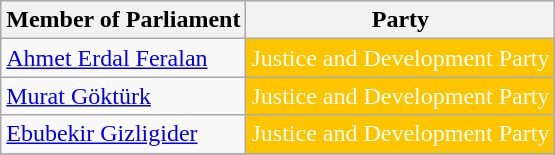<table class="wikitable">
<tr>
<th>Member of Parliament</th>
<th>Party</th>
</tr>
<tr>
<td><a href='#'>Ahmet Erdal Feralan</a></td>
<td style="background:#FDC400; color:white">Justice and Development Party</td>
</tr>
<tr>
<td><a href='#'>Murat Göktürk</a></td>
<td style="background:#FDC400; color:white">Justice and Development Party</td>
</tr>
<tr>
<td><a href='#'>Ebubekir Gizligider</a></td>
<td style="background:#FDC400; color:white">Justice and Development Party</td>
</tr>
<tr>
</tr>
</table>
